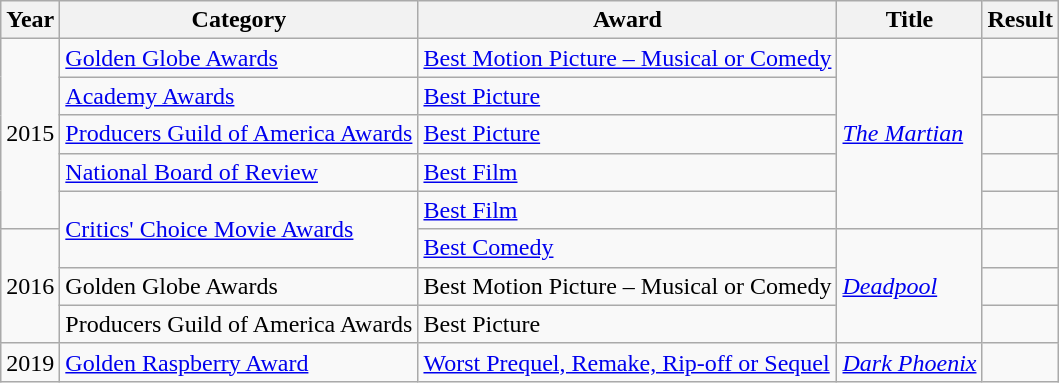<table class="wikitable">
<tr>
<th>Year</th>
<th>Category</th>
<th>Award</th>
<th>Title</th>
<th>Result</th>
</tr>
<tr>
<td rowspan="5">2015</td>
<td><a href='#'>Golden Globe Awards</a></td>
<td><a href='#'>Best Motion Picture – Musical or Comedy</a></td>
<td rowspan="5"><em><a href='#'>The Martian</a></em></td>
<td></td>
</tr>
<tr>
<td><a href='#'>Academy Awards</a></td>
<td><a href='#'>Best Picture</a></td>
<td></td>
</tr>
<tr>
<td><a href='#'>Producers Guild of America Awards</a></td>
<td><a href='#'>Best Picture</a></td>
<td></td>
</tr>
<tr>
<td><a href='#'>National Board of Review</a></td>
<td><a href='#'>Best Film</a></td>
<td></td>
</tr>
<tr>
<td rowspan="2"><a href='#'>Critics' Choice Movie Awards</a></td>
<td><a href='#'>Best Film</a></td>
<td></td>
</tr>
<tr>
<td rowspan="3">2016</td>
<td><a href='#'>Best Comedy</a></td>
<td rowspan="3"><em><a href='#'>Deadpool</a></em></td>
<td></td>
</tr>
<tr>
<td>Golden Globe Awards</td>
<td>Best Motion Picture – Musical or Comedy</td>
<td></td>
</tr>
<tr>
<td>Producers Guild of America Awards</td>
<td>Best Picture</td>
<td></td>
</tr>
<tr>
<td>2019</td>
<td><a href='#'>Golden Raspberry Award</a></td>
<td><a href='#'>Worst Prequel, Remake, Rip-off or Sequel</a></td>
<td><em><a href='#'>Dark Phoenix</a></em></td>
<td></td>
</tr>
</table>
